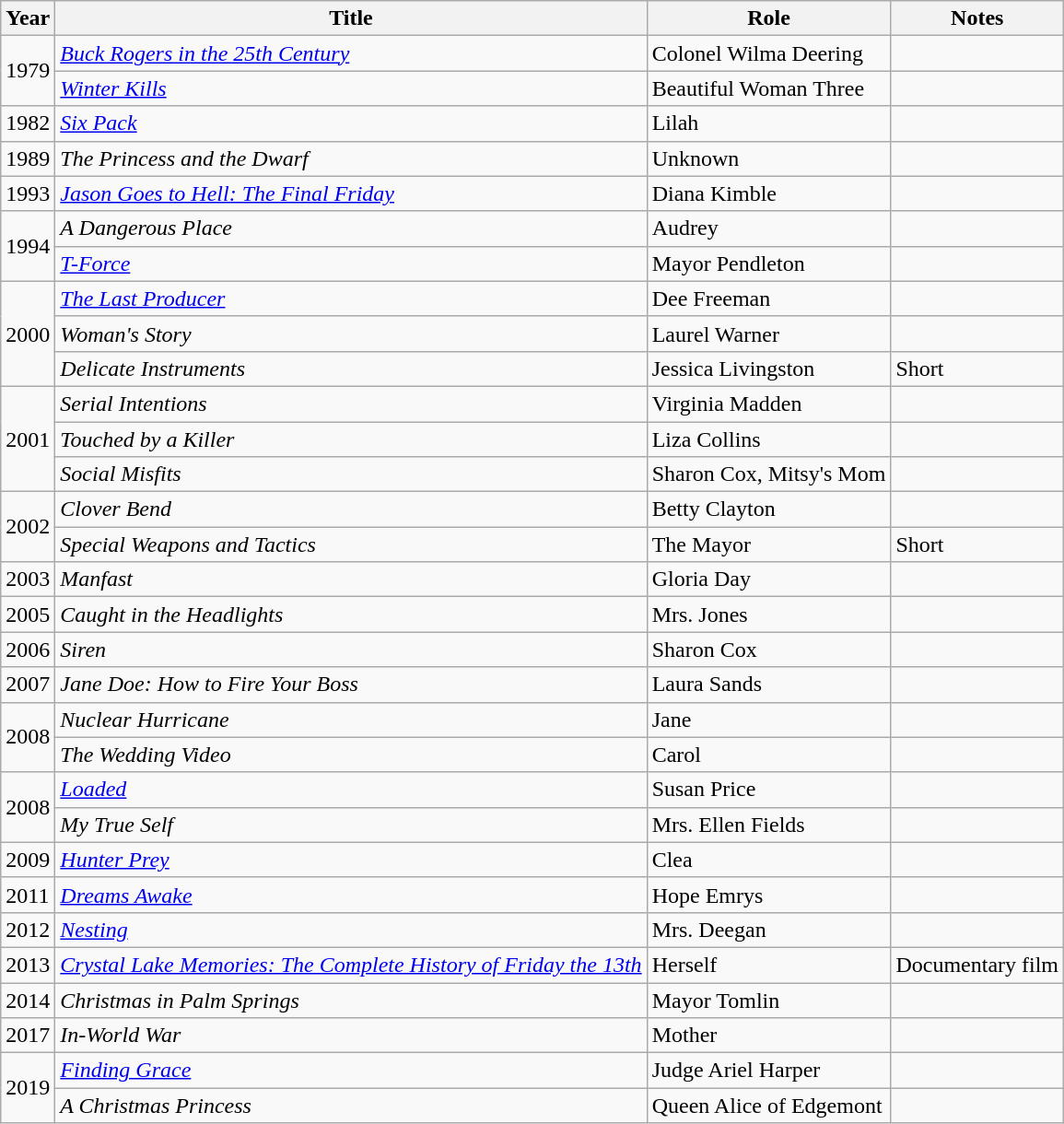<table class="wikitable sortable">
<tr>
<th>Year</th>
<th>Title</th>
<th>Role</th>
<th class="unsortable">Notes</th>
</tr>
<tr>
<td rowspan="2">1979</td>
<td><em><a href='#'>Buck Rogers in the 25th Century</a></em></td>
<td>Colonel Wilma Deering</td>
<td></td>
</tr>
<tr>
<td><em><a href='#'>Winter Kills</a></em></td>
<td>Beautiful Woman Three</td>
<td></td>
</tr>
<tr>
<td>1982</td>
<td><em><a href='#'>Six Pack</a></em></td>
<td>Lilah</td>
<td></td>
</tr>
<tr>
<td>1989</td>
<td><em>The Princess and the Dwarf</em></td>
<td>Unknown</td>
<td></td>
</tr>
<tr>
<td>1993</td>
<td><em><a href='#'>Jason Goes to Hell: The Final Friday</a></em></td>
<td>Diana Kimble</td>
<td></td>
</tr>
<tr>
<td rowspan="2">1994</td>
<td><em>A Dangerous Place</em></td>
<td>Audrey</td>
<td></td>
</tr>
<tr>
<td><em><a href='#'>T-Force</a></em></td>
<td>Mayor Pendleton</td>
<td></td>
</tr>
<tr>
<td rowspan="3">2000</td>
<td><em><a href='#'>The Last Producer</a></em></td>
<td>Dee Freeman</td>
<td></td>
</tr>
<tr>
<td><em>Woman's Story</em></td>
<td>Laurel Warner</td>
<td></td>
</tr>
<tr>
<td><em>Delicate Instruments</em></td>
<td>Jessica Livingston</td>
<td>Short</td>
</tr>
<tr>
<td rowspan="3">2001</td>
<td><em>Serial Intentions</em></td>
<td>Virginia Madden</td>
<td></td>
</tr>
<tr>
<td><em>Touched by a Killer</em></td>
<td>Liza Collins</td>
<td></td>
</tr>
<tr>
<td><em>Social Misfits</em></td>
<td>Sharon Cox, Mitsy's Mom</td>
<td></td>
</tr>
<tr>
<td rowspan="2">2002</td>
<td><em>Clover Bend</em></td>
<td>Betty Clayton</td>
<td></td>
</tr>
<tr>
<td><em>Special Weapons and Tactics</em></td>
<td>The Mayor</td>
<td>Short</td>
</tr>
<tr>
<td>2003</td>
<td><em>Manfast</em></td>
<td>Gloria Day</td>
<td></td>
</tr>
<tr>
<td>2005</td>
<td><em>Caught in the Headlights</em></td>
<td>Mrs. Jones</td>
<td></td>
</tr>
<tr>
<td>2006</td>
<td><em>Siren</em></td>
<td>Sharon Cox</td>
<td></td>
</tr>
<tr>
<td>2007</td>
<td><em>Jane Doe: How to Fire Your Boss</em></td>
<td>Laura Sands</td>
<td></td>
</tr>
<tr>
<td rowspan="2">2008</td>
<td><em>Nuclear Hurricane</em></td>
<td>Jane</td>
<td></td>
</tr>
<tr>
<td><em>The Wedding Video</em></td>
<td>Carol</td>
<td></td>
</tr>
<tr>
<td rowspan="2">2008</td>
<td><em><a href='#'>Loaded</a></em></td>
<td>Susan Price</td>
<td></td>
</tr>
<tr>
<td><em>My True Self</em></td>
<td>Mrs. Ellen Fields</td>
<td></td>
</tr>
<tr>
<td>2009</td>
<td><em><a href='#'>Hunter Prey</a></em></td>
<td>Clea</td>
<td></td>
</tr>
<tr>
<td>2011</td>
<td><em><a href='#'>Dreams Awake</a></em></td>
<td>Hope Emrys</td>
<td></td>
</tr>
<tr>
<td>2012</td>
<td><em><a href='#'>Nesting</a></em></td>
<td>Mrs. Deegan</td>
<td></td>
</tr>
<tr>
<td>2013</td>
<td><em><a href='#'>Crystal Lake Memories: The Complete History of Friday the 13th</a></em></td>
<td>Herself</td>
<td>Documentary film</td>
</tr>
<tr>
<td>2014</td>
<td><em>Christmas in Palm Springs</em></td>
<td>Mayor Tomlin</td>
<td></td>
</tr>
<tr>
<td>2017</td>
<td><em>In-World War</em></td>
<td>Mother</td>
<td></td>
</tr>
<tr>
<td rowspan="2">2019</td>
<td><em><a href='#'>Finding Grace</a></em></td>
<td>Judge Ariel Harper</td>
<td></td>
</tr>
<tr>
<td><em>A Christmas Princess</em></td>
<td>Queen Alice of Edgemont</td>
<td></td>
</tr>
</table>
